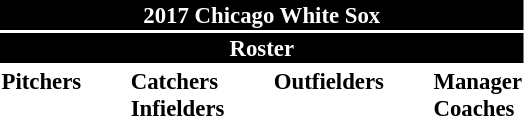<table class="toccolours" style="font-size: 95%;">
<tr>
<th colspan="10" style="background:black; color:#fff; text-align:center;">2017 Chicago White Sox</th>
</tr>
<tr>
<td colspan="10" style="background:black; color:white; text-align:center;"><strong>Roster</strong></td>
</tr>
<tr>
<td valign="top"><strong>Pitchers</strong><br>




























</td>
<td style="width:25px;"></td>
<td valign="top"><strong>Catchers</strong><br>



<strong>Infielders</strong>







</td>
<td style="width:25px;"></td>
<td valign="top"><strong>Outfielders</strong><br>







</td>
<td style="width:25px;"></td>
<td valign="top"><strong>Manager</strong><br>
<strong>Coaches</strong>
 
 
 
 
 
 
 
 </td>
</tr>
</table>
